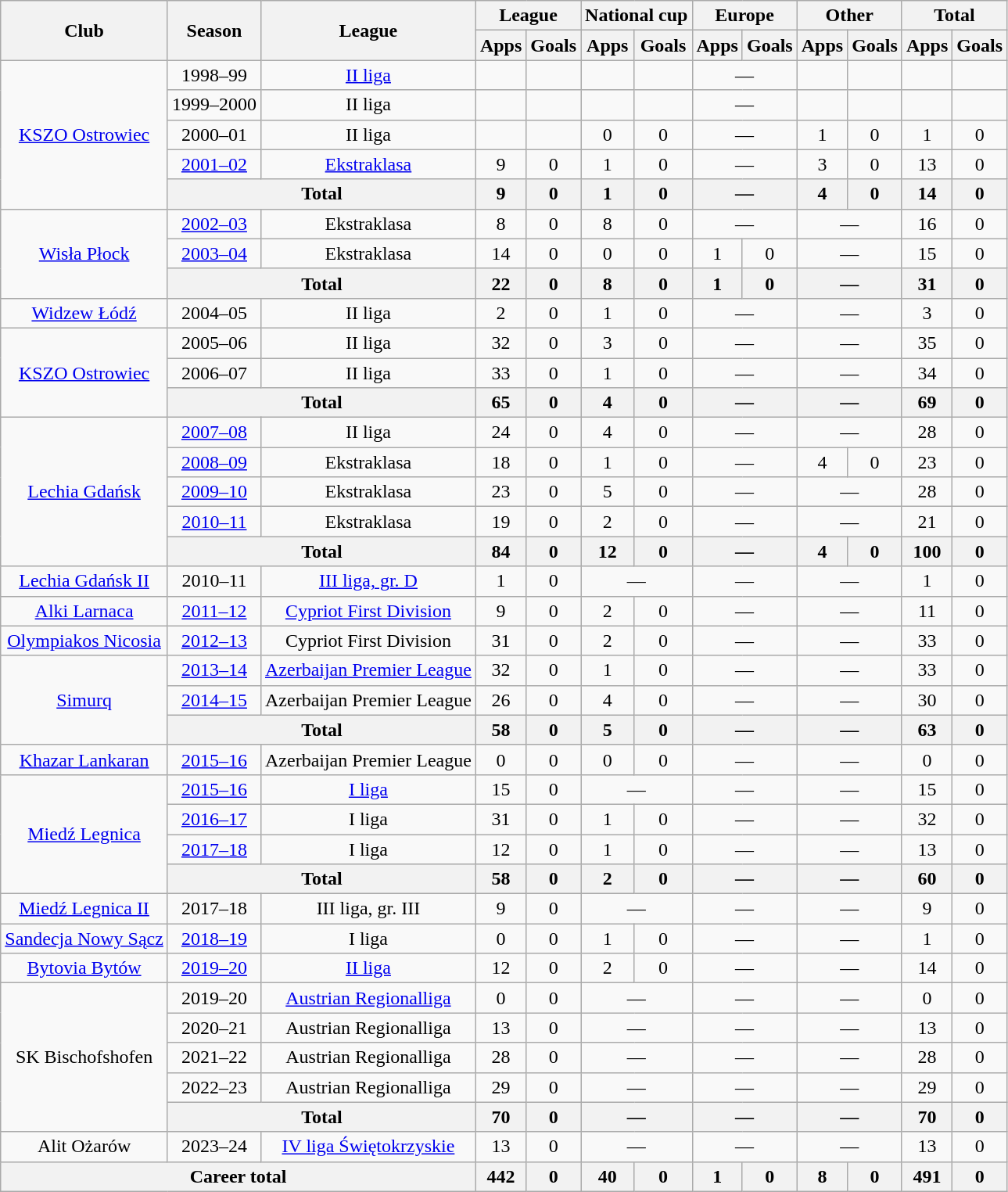<table class="wikitable" style="text-align: center;">
<tr>
<th rowspan="2">Club</th>
<th rowspan="2">Season</th>
<th rowspan="2">League</th>
<th colspan="2">League</th>
<th colspan="2">National cup</th>
<th colspan="2">Europe</th>
<th colspan="2">Other</th>
<th colspan="2">Total</th>
</tr>
<tr>
<th>Apps</th>
<th>Goals</th>
<th>Apps</th>
<th>Goals</th>
<th>Apps</th>
<th>Goals</th>
<th>Apps</th>
<th>Goals</th>
<th>Apps</th>
<th>Goals</th>
</tr>
<tr>
<td rowspan="5"><a href='#'>KSZO Ostrowiec</a></td>
<td>1998–99</td>
<td><a href='#'>II liga</a></td>
<td></td>
<td></td>
<td></td>
<td></td>
<td colspan="2">—</td>
<td></td>
<td></td>
<td></td>
<td></td>
</tr>
<tr>
<td>1999–2000</td>
<td>II liga</td>
<td></td>
<td></td>
<td></td>
<td></td>
<td colspan="2">—</td>
<td></td>
<td></td>
<td></td>
<td></td>
</tr>
<tr>
<td>2000–01</td>
<td>II liga</td>
<td></td>
<td></td>
<td>0</td>
<td>0</td>
<td colspan="2">—</td>
<td>1</td>
<td>0</td>
<td>1</td>
<td>0</td>
</tr>
<tr>
<td><a href='#'>2001–02</a></td>
<td><a href='#'>Ekstraklasa</a></td>
<td>9</td>
<td>0</td>
<td>1</td>
<td>0</td>
<td colspan="2">—</td>
<td>3</td>
<td>0</td>
<td>13</td>
<td>0</td>
</tr>
<tr>
<th colspan=2>Total</th>
<th>9</th>
<th>0</th>
<th>1</th>
<th>0</th>
<th colspan="2">—</th>
<th>4</th>
<th>0</th>
<th>14</th>
<th>0</th>
</tr>
<tr>
<td rowspan="3"><a href='#'>Wisła Płock</a></td>
<td><a href='#'>2002–03</a></td>
<td>Ekstraklasa</td>
<td>8</td>
<td>0</td>
<td>8</td>
<td>0</td>
<td colspan="2">—</td>
<td colspan="2">—</td>
<td>16</td>
<td>0</td>
</tr>
<tr>
<td><a href='#'>2003–04</a></td>
<td>Ekstraklasa</td>
<td>14</td>
<td>0</td>
<td>0</td>
<td>0</td>
<td>1</td>
<td>0</td>
<td colspan="2">—</td>
<td>15</td>
<td>0</td>
</tr>
<tr>
<th colspan=2>Total</th>
<th>22</th>
<th>0</th>
<th>8</th>
<th>0</th>
<th>1</th>
<th>0</th>
<th colspan="2">—</th>
<th>31</th>
<th>0</th>
</tr>
<tr>
<td><a href='#'>Widzew Łódź</a></td>
<td>2004–05</td>
<td>II liga</td>
<td>2</td>
<td>0</td>
<td>1</td>
<td>0</td>
<td colspan="2">—</td>
<td colspan="2">—</td>
<td>3</td>
<td>0</td>
</tr>
<tr>
<td rowspan="3"><a href='#'>KSZO Ostrowiec</a></td>
<td>2005–06</td>
<td>II liga</td>
<td>32</td>
<td>0</td>
<td>3</td>
<td>0</td>
<td colspan="2">—</td>
<td colspan="2">—</td>
<td>35</td>
<td>0</td>
</tr>
<tr>
<td>2006–07</td>
<td>II liga</td>
<td>33</td>
<td>0</td>
<td>1</td>
<td>0</td>
<td colspan="2">—</td>
<td colspan="2">—</td>
<td>34</td>
<td>0</td>
</tr>
<tr>
<th colspan=2>Total</th>
<th>65</th>
<th>0</th>
<th>4</th>
<th>0</th>
<th colspan="2">—</th>
<th colspan="2">—</th>
<th>69</th>
<th>0</th>
</tr>
<tr>
<td rowspan="5"><a href='#'>Lechia Gdańsk</a></td>
<td><a href='#'>2007–08</a></td>
<td>II liga</td>
<td>24</td>
<td>0</td>
<td>4</td>
<td>0</td>
<td colspan="2">—</td>
<td colspan="2">—</td>
<td>28</td>
<td>0</td>
</tr>
<tr>
<td><a href='#'>2008–09</a></td>
<td>Ekstraklasa</td>
<td>18</td>
<td>0</td>
<td>1</td>
<td>0</td>
<td colspan="2">—</td>
<td>4</td>
<td>0</td>
<td>23</td>
<td>0</td>
</tr>
<tr>
<td><a href='#'>2009–10</a></td>
<td>Ekstraklasa</td>
<td>23</td>
<td>0</td>
<td>5</td>
<td>0</td>
<td colspan="2">—</td>
<td colspan="2">—</td>
<td>28</td>
<td>0</td>
</tr>
<tr>
<td><a href='#'>2010–11</a></td>
<td>Ekstraklasa</td>
<td>19</td>
<td>0</td>
<td>2</td>
<td>0</td>
<td colspan="2">—</td>
<td colspan="2">—</td>
<td>21</td>
<td>0</td>
</tr>
<tr>
<th colspan=2>Total</th>
<th>84</th>
<th>0</th>
<th>12</th>
<th>0</th>
<th colspan="2">—</th>
<th>4</th>
<th>0</th>
<th>100</th>
<th>0</th>
</tr>
<tr>
<td><a href='#'>Lechia Gdańsk II</a></td>
<td>2010–11</td>
<td><a href='#'>III liga, gr. D</a></td>
<td>1</td>
<td>0</td>
<td colspan="2">—</td>
<td colspan="2">—</td>
<td colspan="2">—</td>
<td>1</td>
<td>0</td>
</tr>
<tr>
<td><a href='#'>Alki Larnaca</a></td>
<td><a href='#'>2011–12</a></td>
<td><a href='#'>Cypriot First Division</a></td>
<td>9</td>
<td>0</td>
<td>2</td>
<td>0</td>
<td colspan="2">—</td>
<td colspan="2">—</td>
<td>11</td>
<td>0</td>
</tr>
<tr>
<td><a href='#'>Olympiakos Nicosia</a></td>
<td><a href='#'>2012–13</a></td>
<td>Cypriot First Division</td>
<td>31</td>
<td>0</td>
<td>2</td>
<td>0</td>
<td colspan="2">—</td>
<td colspan="2">—</td>
<td>33</td>
<td>0</td>
</tr>
<tr>
<td rowspan="3"><a href='#'>Simurq</a></td>
<td><a href='#'>2013–14</a></td>
<td><a href='#'>Azerbaijan Premier League</a></td>
<td>32</td>
<td>0</td>
<td>1</td>
<td>0</td>
<td colspan="2">—</td>
<td colspan="2">—</td>
<td>33</td>
<td>0</td>
</tr>
<tr>
<td><a href='#'>2014–15</a></td>
<td>Azerbaijan Premier League</td>
<td>26</td>
<td>0</td>
<td>4</td>
<td>0</td>
<td colspan="2">—</td>
<td colspan="2">—</td>
<td>30</td>
<td>0</td>
</tr>
<tr>
<th colspan=2>Total</th>
<th>58</th>
<th>0</th>
<th>5</th>
<th>0</th>
<th colspan="2">—</th>
<th colspan="2">—</th>
<th>63</th>
<th>0</th>
</tr>
<tr>
<td><a href='#'>Khazar Lankaran</a></td>
<td><a href='#'>2015–16</a></td>
<td>Azerbaijan Premier League</td>
<td>0</td>
<td>0</td>
<td>0</td>
<td>0</td>
<td colspan="2">—</td>
<td colspan="2">—</td>
<td>0</td>
<td>0</td>
</tr>
<tr>
<td rowspan="4"><a href='#'>Miedź Legnica</a></td>
<td><a href='#'>2015–16</a></td>
<td><a href='#'>I liga</a></td>
<td>15</td>
<td>0</td>
<td colspan="2">—</td>
<td colspan="2">—</td>
<td colspan="2">—</td>
<td>15</td>
<td>0</td>
</tr>
<tr>
<td><a href='#'>2016–17</a></td>
<td>I liga</td>
<td>31</td>
<td>0</td>
<td>1</td>
<td>0</td>
<td colspan="2">—</td>
<td colspan="2">—</td>
<td>32</td>
<td>0</td>
</tr>
<tr>
<td><a href='#'>2017–18</a></td>
<td>I liga</td>
<td>12</td>
<td>0</td>
<td>1</td>
<td>0</td>
<td colspan="2">—</td>
<td colspan="2">—</td>
<td>13</td>
<td>0</td>
</tr>
<tr>
<th colspan=2>Total</th>
<th>58</th>
<th>0</th>
<th>2</th>
<th>0</th>
<th colspan="2">—</th>
<th colspan="2">—</th>
<th>60</th>
<th>0</th>
</tr>
<tr>
<td><a href='#'>Miedź Legnica II</a></td>
<td>2017–18</td>
<td>III liga, gr. III</td>
<td>9</td>
<td>0</td>
<td colspan="2">—</td>
<td colspan="2">—</td>
<td colspan="2">—</td>
<td>9</td>
<td>0</td>
</tr>
<tr>
<td><a href='#'>Sandecja Nowy Sącz</a></td>
<td><a href='#'>2018–19</a></td>
<td>I liga</td>
<td>0</td>
<td>0</td>
<td>1</td>
<td>0</td>
<td colspan="2">—</td>
<td colspan="2">—</td>
<td>1</td>
<td>0</td>
</tr>
<tr>
<td><a href='#'>Bytovia Bytów</a></td>
<td><a href='#'>2019–20</a></td>
<td><a href='#'>II liga</a></td>
<td>12</td>
<td>0</td>
<td>2</td>
<td>0</td>
<td colspan="2">—</td>
<td colspan="2">—</td>
<td>14</td>
<td>0</td>
</tr>
<tr>
<td rowspan="5">SK Bischofshofen</td>
<td>2019–20</td>
<td><a href='#'>Austrian Regionalliga</a></td>
<td>0</td>
<td>0</td>
<td colspan="2">—</td>
<td colspan="2">—</td>
<td colspan="2">—</td>
<td>0</td>
<td>0</td>
</tr>
<tr>
<td>2020–21</td>
<td>Austrian Regionalliga</td>
<td>13</td>
<td>0</td>
<td colspan="2">—</td>
<td colspan="2">—</td>
<td colspan="2">—</td>
<td>13</td>
<td>0</td>
</tr>
<tr>
<td>2021–22</td>
<td>Austrian Regionalliga</td>
<td>28</td>
<td>0</td>
<td colspan="2">—</td>
<td colspan="2">—</td>
<td colspan="2">—</td>
<td>28</td>
<td>0</td>
</tr>
<tr>
<td>2022–23</td>
<td>Austrian Regionalliga</td>
<td>29</td>
<td>0</td>
<td colspan="2">—</td>
<td colspan="2">—</td>
<td colspan="2">—</td>
<td>29</td>
<td>0</td>
</tr>
<tr>
<th colspan=2>Total</th>
<th>70</th>
<th>0</th>
<th colspan="2">—</th>
<th colspan="2">—</th>
<th colspan="2">—</th>
<th>70</th>
<th>0</th>
</tr>
<tr>
<td>Alit Ożarów</td>
<td>2023–24</td>
<td><a href='#'>IV liga Świętokrzyskie</a></td>
<td>13</td>
<td>0</td>
<td colspan="2">—</td>
<td colspan="2">—</td>
<td colspan="2">—</td>
<td>13</td>
<td>0</td>
</tr>
<tr>
<th colspan=3>Career total</th>
<th>442</th>
<th>0</th>
<th>40</th>
<th>0</th>
<th>1</th>
<th>0</th>
<th>8</th>
<th>0</th>
<th>491</th>
<th>0</th>
</tr>
</table>
